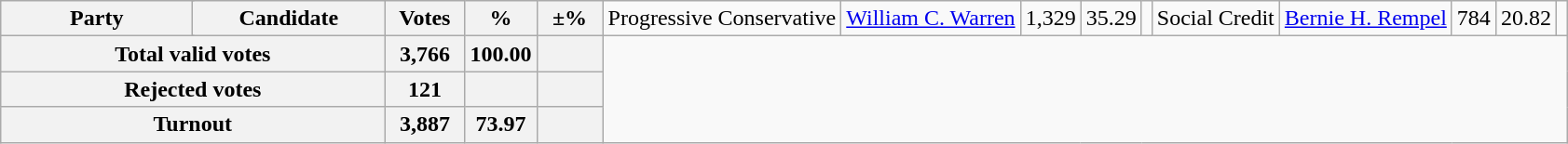<table class="wikitable">
<tr>
<th colspan=2 style="width: 130px">Party</th>
<th style="width: 130px">Candidate</th>
<th style="width: 50px">Votes</th>
<th style="width: 40px">%</th>
<th style="width: 40px">±%<br>
</th>
<td>Progressive Conservative</td>
<td><a href='#'>William C. Warren</a></td>
<td align="right">1,329</td>
<td align="right">35.29</td>
<td align="right"><br></td>
<td>Social Credit</td>
<td><a href='#'>Bernie H. Rempel</a></td>
<td align="right">784</td>
<td align="right">20.82</td>
<td align="right"></td>
</tr>
<tr bgcolor="white">
<th align="right" colspan=3>Total valid votes</th>
<th align="right">3,766</th>
<th align="right">100.00</th>
<th align="right"></th>
</tr>
<tr bgcolor="white">
<th align="right" colspan=3>Rejected votes</th>
<th align="right">121</th>
<th align="right"></th>
<th align="right"></th>
</tr>
<tr bgcolor="white">
<th align="right" colspan=3>Turnout</th>
<th align="right">3,887</th>
<th align="right">73.97</th>
<th align="right"></th>
</tr>
</table>
